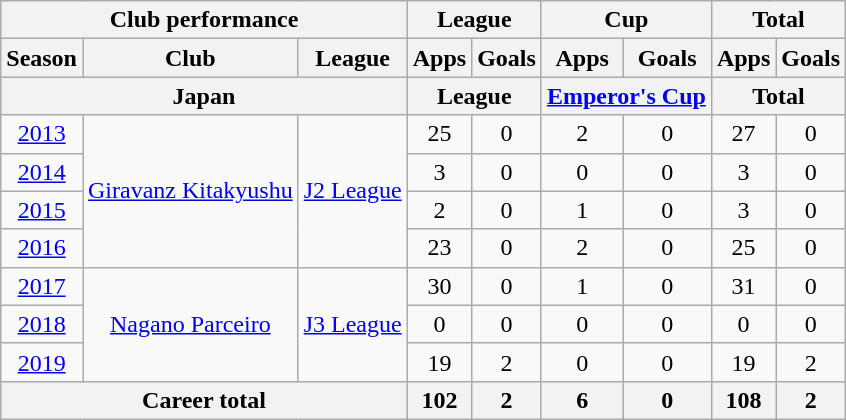<table class="wikitable" style="text-align:center">
<tr>
<th colspan=3>Club performance</th>
<th colspan=2>League</th>
<th colspan=2>Cup</th>
<th colspan=2>Total</th>
</tr>
<tr>
<th>Season</th>
<th>Club</th>
<th>League</th>
<th>Apps</th>
<th>Goals</th>
<th>Apps</th>
<th>Goals</th>
<th>Apps</th>
<th>Goals</th>
</tr>
<tr>
<th colspan=3>Japan</th>
<th colspan=2>League</th>
<th colspan=2><a href='#'>Emperor's Cup</a></th>
<th colspan=2>Total</th>
</tr>
<tr>
<td><a href='#'>2013</a></td>
<td rowspan="4"><a href='#'>Giravanz Kitakyushu</a></td>
<td rowspan="4"><a href='#'>J2 League</a></td>
<td>25</td>
<td>0</td>
<td>2</td>
<td>0</td>
<td>27</td>
<td>0</td>
</tr>
<tr>
<td><a href='#'>2014</a></td>
<td>3</td>
<td>0</td>
<td>0</td>
<td>0</td>
<td>3</td>
<td>0</td>
</tr>
<tr>
<td><a href='#'>2015</a></td>
<td>2</td>
<td>0</td>
<td>1</td>
<td>0</td>
<td>3</td>
<td>0</td>
</tr>
<tr>
<td><a href='#'>2016</a></td>
<td>23</td>
<td>0</td>
<td>2</td>
<td>0</td>
<td>25</td>
<td>0</td>
</tr>
<tr>
<td><a href='#'>2017</a></td>
<td rowspan="3"><a href='#'>Nagano Parceiro</a></td>
<td rowspan="3"><a href='#'>J3 League</a></td>
<td>30</td>
<td>0</td>
<td>1</td>
<td>0</td>
<td>31</td>
<td>0</td>
</tr>
<tr>
<td><a href='#'>2018</a></td>
<td>0</td>
<td>0</td>
<td>0</td>
<td>0</td>
<td>0</td>
<td>0</td>
</tr>
<tr>
<td><a href='#'>2019</a></td>
<td>19</td>
<td>2</td>
<td>0</td>
<td>0</td>
<td>19</td>
<td>2</td>
</tr>
<tr>
<th colspan=3>Career total</th>
<th>102</th>
<th>2</th>
<th>6</th>
<th>0</th>
<th>108</th>
<th>2</th>
</tr>
</table>
